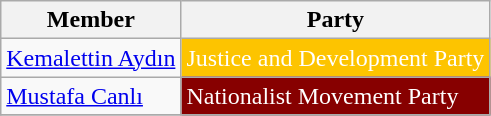<table class="wikitable">
<tr>
<th>Member</th>
<th>Party</th>
</tr>
<tr>
<td><a href='#'>Kemalettin Aydın</a></td>
<td style="background:#FDC400; color:white">Justice and Development Party</td>
</tr>
<tr>
<td><a href='#'>Mustafa Canlı</a></td>
<td style="background:#870000; color:white">Nationalist Movement Party</td>
</tr>
<tr>
</tr>
</table>
